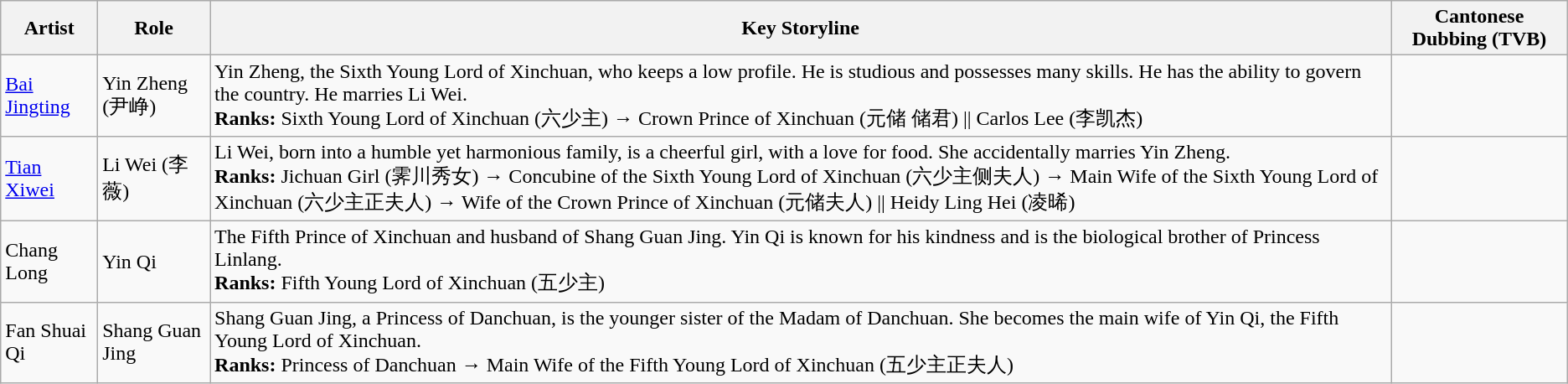<table class="wikitable">
<tr>
<th>Artist</th>
<th>Role</th>
<th>Key Storyline</th>
<th><strong>Cantonese Dubbing (TVB)</strong></th>
</tr>
<tr>
<td><a href='#'>Bai Jingting</a></td>
<td>Yin Zheng (尹峥)</td>
<td>Yin Zheng, the Sixth Young Lord of Xinchuan, who keeps a low profile. He is studious and possesses many skills. He has the ability to govern the country. He marries Li Wei.<br><strong>Ranks:</strong> Sixth Young Lord of Xinchuan (六少主) → Crown Prince of Xinchuan (元储 储君) || Carlos Lee (李凯杰)</td>
<td></td>
</tr>
<tr>
<td><a href='#'>Tian Xiwei</a></td>
<td>Li Wei (李薇)</td>
<td>Li Wei, born into a humble yet harmonious family, is a cheerful girl, with a love for food. She accidentally marries Yin Zheng.<br><strong>Ranks:</strong> Jichuan Girl (霁川秀女) → Concubine of the Sixth Young Lord of Xinchuan (六少主侧夫人) → Main Wife of the Sixth Young Lord of Xinchuan (六少主正夫人) → Wife of the Crown Prince of Xinchuan (元储夫人) || Heidy Ling Hei (凌晞)</td>
<td></td>
</tr>
<tr>
<td>Chang Long</td>
<td>Yin Qi</td>
<td>The Fifth Prince of Xinchuan and husband of Shang Guan Jing. Yin Qi is known for his kindness and is the biological brother of Princess Linlang.<br><strong>Ranks:</strong> Fifth Young Lord of Xinchuan (五少主)</td>
<td></td>
</tr>
<tr>
<td>Fan Shuai Qi</td>
<td>Shang Guan Jing</td>
<td>Shang Guan Jing, a Princess of Danchuan, is the younger sister of the Madam of Danchuan. She becomes the main wife of Yin Qi, the Fifth Young Lord of Xinchuan.<br><strong>Ranks:</strong> Princess of Danchuan → Main Wife of the Fifth Young Lord of Xinchuan (五少主正夫人)</td>
<td></td>
</tr>
</table>
